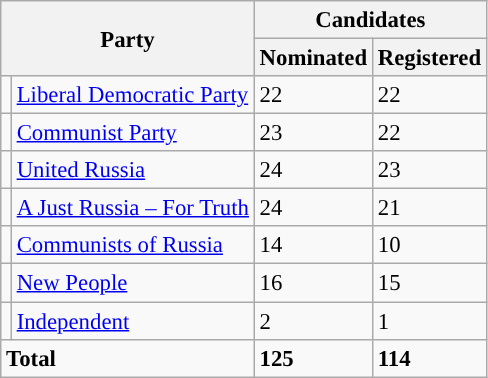<table class="wikitable sortable" style="background: #f9f9f9; text-align:left; font-size: 95%">
<tr>
<th align=center rowspan=2 colspan=2>Party</th>
<th align=center colspan=2>Candidates</th>
</tr>
<tr>
<th align=center>Nominated</th>
<th align=center>Registered</th>
</tr>
<tr>
<td></td>
<td><a href='#'>Liberal Democratic Party</a></td>
<td>22</td>
<td>22</td>
</tr>
<tr>
<td></td>
<td><a href='#'>Communist Party</a></td>
<td>23</td>
<td>22</td>
</tr>
<tr>
<td></td>
<td><a href='#'>United Russia</a></td>
<td>24</td>
<td>23</td>
</tr>
<tr>
<td></td>
<td><a href='#'>A Just Russia – For Truth</a></td>
<td>24</td>
<td>21</td>
</tr>
<tr>
<td></td>
<td><a href='#'>Communists of Russia</a></td>
<td>14</td>
<td>10</td>
</tr>
<tr>
<td></td>
<td><a href='#'>New People</a></td>
<td>16</td>
<td>15</td>
</tr>
<tr>
<td></td>
<td><a href='#'>Independent</a></td>
<td>2</td>
<td>1</td>
</tr>
<tr>
<td colspan=2><strong>Total</strong></td>
<td><strong>125</strong></td>
<td><strong>114</strong></td>
</tr>
</table>
